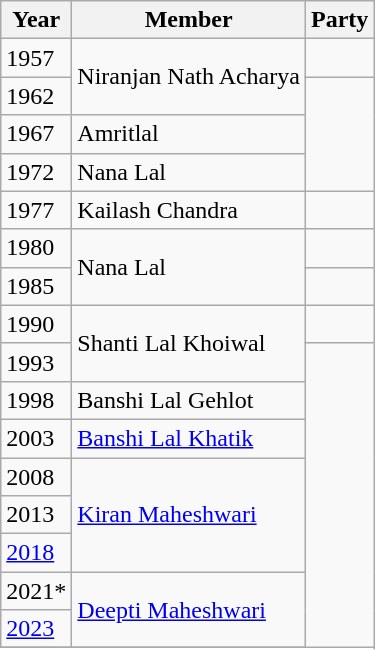<table class="wikitable sortable">
<tr>
<th>Year</th>
<th>Member</th>
<th colspan="2">Party</th>
</tr>
<tr>
<td>1957</td>
<td rowspan="2">Niranjan Nath Acharya</td>
<td></td>
</tr>
<tr>
<td>1962</td>
</tr>
<tr>
<td>1967</td>
<td>Amritlal</td>
</tr>
<tr>
<td>1972</td>
<td>Nana Lal</td>
</tr>
<tr>
<td>1977</td>
<td>Kailash Chandra</td>
<td></td>
</tr>
<tr>
<td>1980</td>
<td rowspan="2">Nana Lal</td>
<td></td>
</tr>
<tr>
<td>1985</td>
<td></td>
</tr>
<tr>
<td>1990</td>
<td rowspan="2">Shanti Lal Khoiwal</td>
<td></td>
</tr>
<tr>
<td>1993</td>
</tr>
<tr>
<td>1998</td>
<td>Banshi Lal Gehlot</td>
</tr>
<tr>
<td>2003</td>
<td><a href='#'>Banshi Lal Khatik</a></td>
</tr>
<tr>
<td>2008</td>
<td rowspan="3"><a href='#'>Kiran Maheshwari</a></td>
</tr>
<tr>
<td>2013</td>
</tr>
<tr>
<td><a href='#'>2018</a></td>
</tr>
<tr>
<td>2021*</td>
<td rowspan="2"><a href='#'>Deepti Maheshwari</a></td>
</tr>
<tr>
<td><a href='#'>2023</a></td>
</tr>
<tr>
</tr>
</table>
